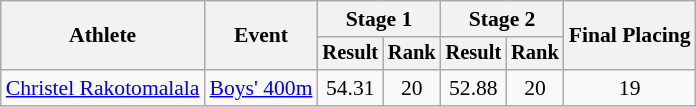<table class="wikitable" style="font-size:90%">
<tr>
<th rowspan=2>Athlete</th>
<th rowspan=2>Event</th>
<th colspan=2>Stage 1</th>
<th colspan=2>Stage 2</th>
<th rowspan=2>Final Placing</th>
</tr>
<tr style="font-size:95%">
<th>Result</th>
<th>Rank</th>
<th>Result</th>
<th>Rank</th>
</tr>
<tr align=center>
<td align=left><a href='#'>Christel Rakotomalala</a></td>
<td align=left><a href='#'>Boys' 400m</a></td>
<td>54.31</td>
<td>20</td>
<td>52.88</td>
<td>20</td>
<td>19</td>
</tr>
</table>
